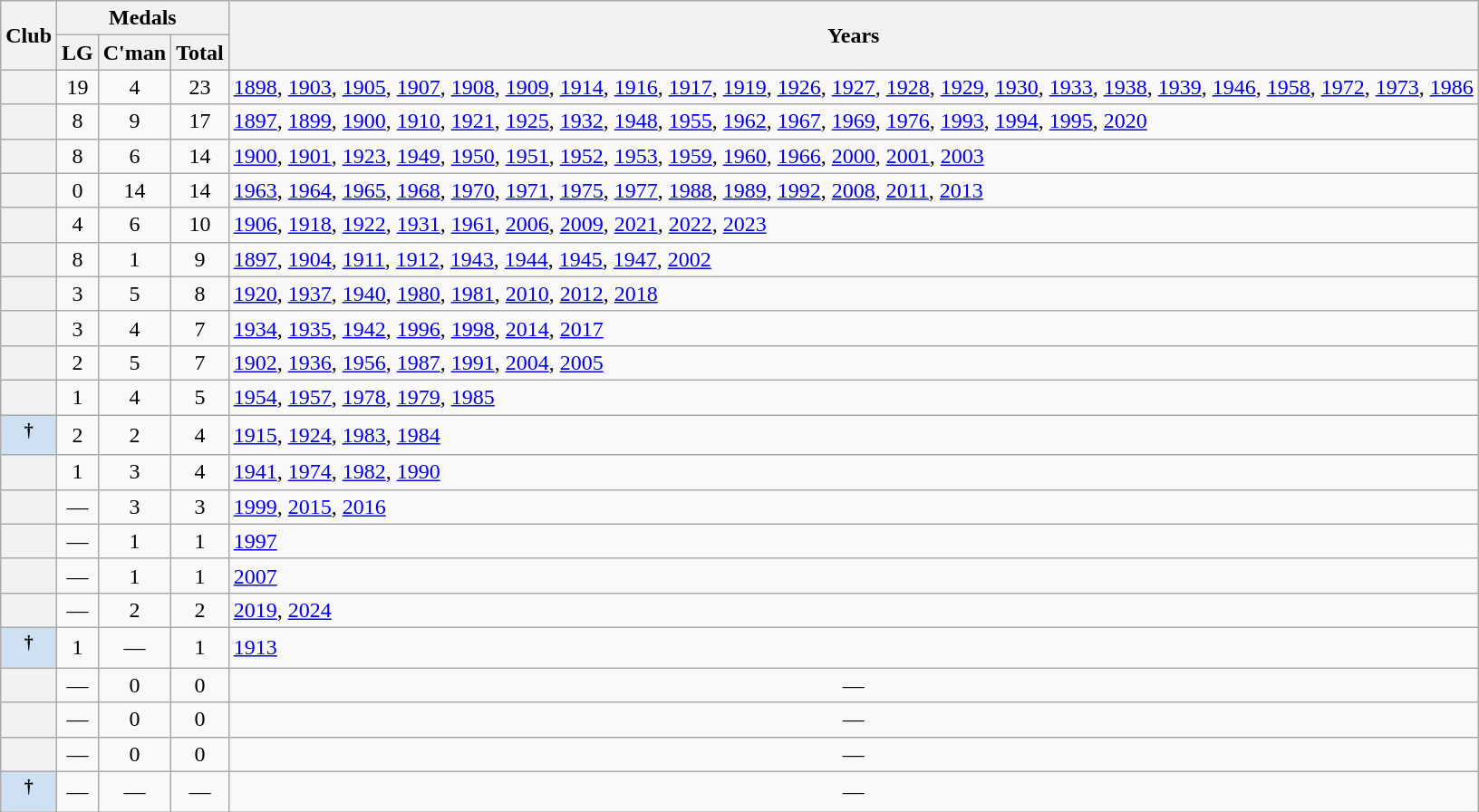<table class="wikitable sortable plainrowheaders" style="text-align:center;">
<tr>
<th scope=col rowspan=2>Club</th>
<th colspan=3>Medals</th>
<th scope=col rowspan=2>Years</th>
</tr>
<tr>
<th scope=col>LG</th>
<th scope=col>C'man</th>
<th scope=col>Total</th>
</tr>
<tr>
<th scope=row></th>
<td>19</td>
<td>4</td>
<td>23</td>
<td style="text-align:left;"><a href='#'>1898</a>, <a href='#'>1903</a>, <a href='#'>1905</a>, <a href='#'>1907</a>, <a href='#'>1908</a>, <a href='#'>1909</a>, <a href='#'>1914</a>, <a href='#'>1916</a>, <a href='#'>1917</a>, <a href='#'>1919</a>, <a href='#'>1926</a>, <a href='#'>1927</a>, <a href='#'>1928</a>, <a href='#'>1929</a>, <a href='#'>1930</a>, <a href='#'>1933</a>, <a href='#'>1938</a>, <a href='#'>1939</a>, <a href='#'>1946</a>, <a href='#'>1958</a>, <a href='#'>1972</a>, <a href='#'>1973</a>, <a href='#'>1986</a></td>
</tr>
<tr>
<th scope=row></th>
<td>8</td>
<td>9</td>
<td>17</td>
<td style="text-align:left;"><a href='#'>1897</a>, <a href='#'>1899</a>, <a href='#'>1900</a>, <a href='#'>1910</a>, <a href='#'>1921</a>, <a href='#'>1925</a>, <a href='#'>1932</a>, <a href='#'>1948</a>, <a href='#'>1955</a>, <a href='#'>1962</a>, <a href='#'>1967</a>, <a href='#'>1969</a>, <a href='#'>1976</a>, <a href='#'>1993</a>, <a href='#'>1994</a>, <a href='#'>1995</a>, <a href='#'>2020</a></td>
</tr>
<tr>
<th scope=row></th>
<td>8</td>
<td>6</td>
<td>14</td>
<td style="text-align:left;"><a href='#'>1900</a>, <a href='#'>1901</a>, <a href='#'>1923</a>, <a href='#'>1949</a>, <a href='#'>1950</a>, <a href='#'>1951</a>, <a href='#'>1952</a>, <a href='#'>1953</a>, <a href='#'>1959</a>, <a href='#'>1960</a>, <a href='#'>1966</a>, <a href='#'>2000</a>, <a href='#'>2001</a>, <a href='#'>2003</a></td>
</tr>
<tr>
<th scope=row></th>
<td>0</td>
<td>14</td>
<td>14</td>
<td style="text-align:left;"><a href='#'>1963</a>, <a href='#'>1964</a>, <a href='#'>1965</a>, <a href='#'>1968</a>, <a href='#'>1970</a>, <a href='#'>1971</a>, <a href='#'>1975</a>, <a href='#'>1977</a>, <a href='#'>1988</a>, <a href='#'>1989</a>, <a href='#'>1992</a>, <a href='#'>2008</a>, <a href='#'>2011</a>, <a href='#'>2013</a></td>
</tr>
<tr>
<th scope=row></th>
<td>4</td>
<td>6</td>
<td>10</td>
<td style="text-align:left;"><a href='#'>1906</a>, <a href='#'>1918</a>, <a href='#'>1922</a>, <a href='#'>1931</a>, <a href='#'>1961</a>, <a href='#'>2006</a>, <a href='#'>2009</a>, <a href='#'>2021</a>, <a href='#'>2022</a>, <a href='#'>2023</a></td>
</tr>
<tr>
<th scope=row></th>
<td>8</td>
<td>1</td>
<td>9</td>
<td style="text-align:left;"><a href='#'>1897</a>, <a href='#'>1904</a>, <a href='#'>1911</a>, <a href='#'>1912</a>, <a href='#'>1943</a>, <a href='#'>1944</a>, <a href='#'>1945</a>, <a href='#'>1947</a>, <a href='#'>2002</a></td>
</tr>
<tr>
<th scope="row"></th>
<td>3</td>
<td>5</td>
<td>8</td>
<td style="text-align:left;"><a href='#'>1920</a>, <a href='#'>1937</a>, <a href='#'>1940</a>, <a href='#'>1980</a>, <a href='#'>1981</a>, <a href='#'>2010</a>, <a href='#'>2012</a>, <a href='#'>2018</a></td>
</tr>
<tr>
<th scope=row></th>
<td>3</td>
<td>4</td>
<td>7</td>
<td style="text-align:left;"><a href='#'>1934</a>, <a href='#'>1935</a>, <a href='#'>1942</a>, <a href='#'>1996</a>, <a href='#'>1998</a>, <a href='#'>2014</a>, <a href='#'>2017</a></td>
</tr>
<tr>
<th scope=row></th>
<td>2</td>
<td>5</td>
<td>7</td>
<td style="text-align:left;"><a href='#'>1902</a>, <a href='#'>1936</a>, <a href='#'>1956</a>, <a href='#'>1987</a>, <a href='#'>1991</a>, <a href='#'>2004</a>, <a href='#'>2005</a></td>
</tr>
<tr>
<th scope=row></th>
<td>1</td>
<td>4</td>
<td>5</td>
<td style="text-align:left;"><a href='#'>1954</a>, <a href='#'>1957</a>, <a href='#'>1978</a>, <a href='#'>1979</a>, <a href='#'>1985</a></td>
</tr>
<tr>
<th scope=row style="background:#CEE0F2"><sup>†</sup></th>
<td>2</td>
<td>2</td>
<td>4</td>
<td style="text-align:left;"><a href='#'>1915</a>, <a href='#'>1924</a>, <a href='#'>1983</a>, <a href='#'>1984</a></td>
</tr>
<tr>
<th scope=row></th>
<td>1</td>
<td>3</td>
<td>4</td>
<td style="text-align:left;"><a href='#'>1941</a>, <a href='#'>1974</a>, <a href='#'>1982</a>, <a href='#'>1990</a></td>
</tr>
<tr>
<th scope=row></th>
<td>—</td>
<td>3</td>
<td>3</td>
<td style="text-align:left;"><a href='#'>1999</a>, <a href='#'>2015</a>, <a href='#'>2016</a></td>
</tr>
<tr>
<th scope=row></th>
<td>—</td>
<td>1</td>
<td>1</td>
<td style="text-align:left;"><a href='#'>1997</a></td>
</tr>
<tr>
<th scope=row></th>
<td>—</td>
<td>1</td>
<td>1</td>
<td style="text-align:left;"><a href='#'>2007</a></td>
</tr>
<tr>
<th scope=row></th>
<td>—</td>
<td>2</td>
<td>2</td>
<td style="text-align:left;"><a href='#'>2019</a>, <a href='#'>2024</a></td>
</tr>
<tr>
<th scope=row style="background:#CEE0F2"><sup>†</sup></th>
<td>1</td>
<td>—</td>
<td>1</td>
<td style="text-align:left;"><a href='#'>1913</a></td>
</tr>
<tr>
<th scope=row></th>
<td>—</td>
<td>0</td>
<td>0</td>
<td>—</td>
</tr>
<tr>
<th scope=row></th>
<td>—</td>
<td>0</td>
<td>0</td>
<td>—</td>
</tr>
<tr>
<th scope=row></th>
<td>—</td>
<td>0</td>
<td>0</td>
<td>—</td>
</tr>
<tr>
<th scope=row style="background:#CEE0F2"><sup>†</sup></th>
<td>—</td>
<td>—</td>
<td>—</td>
<td>—</td>
</tr>
</table>
